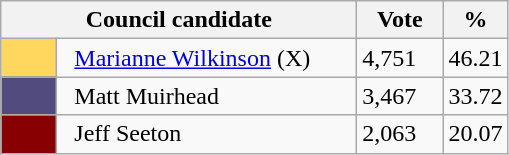<table class="wikitable">
<tr>
<th width="230px" colspan="2">Council candidate</th>
<th width="50px">Vote</th>
<th width="30px">%</th>
</tr>
<tr>
<td bgcolor=#FFD75E width="30px"> </td>
<td>  <a href='#'>Marianne Wilkinson</a> (X)</td>
<td>4,751</td>
<td>46.21</td>
</tr>
<tr>
<td bgcolor=#524C7E width="30px"> </td>
<td>  Matt Muirhead</td>
<td>3,467</td>
<td>33.72</td>
</tr>
<tr>
<td bgcolor=#890002 width="30px"> </td>
<td>  Jeff Seeton</td>
<td>2,063</td>
<td>20.07</td>
</tr>
</table>
